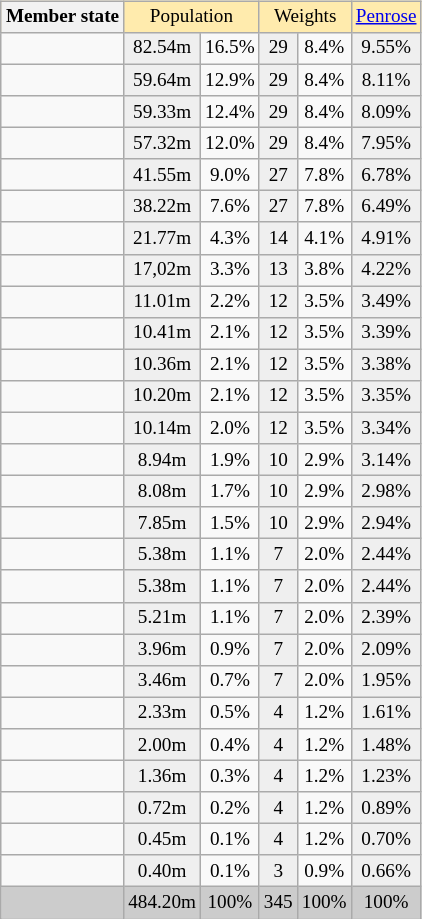<table class="wikitable" style="float:right; font-size:80%; text-align:center; valign:bottom; margin-left:1em; margin-bottom:1em;">
<tr style="background: #ffebad;">
<th>Member state</th>
<td colspan="2">Population</td>
<td colspan="2">Weights</td>
<td colspan="2"><a href='#'>Penrose</a></td>
</tr>
<tr>
<td style="text-align:left;"></td>
<td style="background: #efefef;">82.54m</td>
<td>16.5%</td>
<td style="background: #efefef;">29</td>
<td>8.4%</td>
<td style="background: #efefef;">9.55%</td>
</tr>
<tr>
<td style="text-align:left;"></td>
<td style="background: #efefef;">59.64m</td>
<td>12.9%</td>
<td style="background: #efefef;">29</td>
<td>8.4%</td>
<td style="background: #efefef;">8.11%</td>
</tr>
<tr>
<td style="text-align:left;"></td>
<td style="background: #efefef;">59.33m</td>
<td>12.4%</td>
<td style="background: #efefef;">29</td>
<td>8.4%</td>
<td style="background: #efefef;">8.09%</td>
</tr>
<tr>
<td style="text-align:left;"></td>
<td style="background: #efefef;">57.32m</td>
<td>12.0%</td>
<td style="background: #efefef;">29</td>
<td>8.4%</td>
<td style="background: #efefef;">7.95%</td>
</tr>
<tr>
<td style="text-align:left;"></td>
<td style="background: #efefef;">41.55m</td>
<td>9.0%</td>
<td style="background: #efefef;">27</td>
<td>7.8%</td>
<td style="background: #efefef;">6.78%</td>
</tr>
<tr>
<td style="text-align:left;"></td>
<td style="background: #efefef;">38.22m</td>
<td>7.6%</td>
<td style="background: #efefef;">27</td>
<td>7.8%</td>
<td style="background: #efefef;">6.49%</td>
</tr>
<tr>
<td style="text-align:left;"></td>
<td style="background: #efefef;">21.77m</td>
<td>4.3%</td>
<td style="background: #efefef;">14</td>
<td>4.1%</td>
<td style="background: #efefef;">4.91%</td>
</tr>
<tr>
<td style="text-align:left;"></td>
<td style="background: #efefef;">17,02m</td>
<td>3.3%</td>
<td style="background: #efefef;">13</td>
<td>3.8%</td>
<td style="background: #efefef;">4.22%</td>
</tr>
<tr>
<td style="text-align:left;"></td>
<td style="background: #efefef;">11.01m</td>
<td>2.2%</td>
<td style="background: #efefef;">12</td>
<td>3.5%</td>
<td style="background: #efefef;">3.49%</td>
</tr>
<tr>
<td style="text-align:left;"></td>
<td style="background: #efefef;">10.41m</td>
<td>2.1%</td>
<td style="background: #efefef;">12</td>
<td>3.5%</td>
<td style="background: #efefef;">3.39%</td>
</tr>
<tr>
<td style="text-align:left;"></td>
<td style="background: #efefef;">10.36m</td>
<td>2.1%</td>
<td style="background: #efefef;">12</td>
<td>3.5%</td>
<td style="background: #efefef;">3.38%</td>
</tr>
<tr>
<td style="text-align:left;"></td>
<td style="background: #efefef;">10.20m</td>
<td>2.1%</td>
<td style="background: #efefef;">12</td>
<td>3.5%</td>
<td style="background: #efefef;">3.35%</td>
</tr>
<tr>
<td style="text-align:left;"></td>
<td style="background: #efefef;">10.14m</td>
<td>2.0%</td>
<td style="background: #efefef;">12</td>
<td>3.5%</td>
<td style="background: #efefef;">3.34%</td>
</tr>
<tr>
<td style="text-align:left;"></td>
<td style="background: #efefef;">8.94m</td>
<td>1.9%</td>
<td style="background: #efefef;">10</td>
<td>2.9%</td>
<td style="background: #efefef;">3.14%</td>
</tr>
<tr>
<td style="text-align:left;"></td>
<td style="background: #efefef;">8.08m</td>
<td>1.7%</td>
<td style="background: #efefef;">10</td>
<td>2.9%</td>
<td style="background: #efefef;">2.98%</td>
</tr>
<tr>
<td style="text-align:left;"></td>
<td style="background: #efefef;">7.85m</td>
<td>1.5%</td>
<td style="background: #efefef;">10</td>
<td>2.9%</td>
<td style="background: #efefef;">2.94%</td>
</tr>
<tr>
<td style="text-align:left;"></td>
<td style="background: #efefef;">5.38m</td>
<td>1.1%</td>
<td style="background: #efefef;">7</td>
<td>2.0%</td>
<td style="background: #efefef;">2.44%</td>
</tr>
<tr>
<td style="text-align:left;"></td>
<td style="background: #efefef;">5.38m</td>
<td>1.1%</td>
<td style="background: #efefef;">7</td>
<td>2.0%</td>
<td style="background: #efefef;">2.44%</td>
</tr>
<tr>
<td style="text-align:left;"></td>
<td style="background: #efefef;">5.21m</td>
<td>1.1%</td>
<td style="background: #efefef;">7</td>
<td>2.0%</td>
<td style="background: #efefef;">2.39%</td>
</tr>
<tr>
<td style="text-align:left;"></td>
<td style="background: #efefef;">3.96m</td>
<td>0.9%</td>
<td style="background: #efefef;">7</td>
<td>2.0%</td>
<td style="background: #efefef;">2.09%</td>
</tr>
<tr>
<td style="text-align:left;"></td>
<td style="background: #efefef;">3.46m</td>
<td>0.7%</td>
<td style="background: #efefef;">7</td>
<td>2.0%</td>
<td style="background: #efefef;">1.95%</td>
</tr>
<tr>
<td style="text-align:left;"></td>
<td style="background: #efefef;">2.33m</td>
<td>0.5%</td>
<td style="background: #efefef;">4</td>
<td>1.2%</td>
<td style="background: #efefef;">1.61%</td>
</tr>
<tr>
<td style="text-align:left;"></td>
<td style="background: #efefef;">2.00m</td>
<td>0.4%</td>
<td style="background: #efefef;">4</td>
<td>1.2%</td>
<td style="background: #efefef;">1.48%</td>
</tr>
<tr>
<td style="text-align:left;"></td>
<td style="background: #efefef;">1.36m</td>
<td>0.3%</td>
<td style="background: #efefef;">4</td>
<td>1.2%</td>
<td style="background: #efefef;">1.23%</td>
</tr>
<tr>
<td style="text-align:left;"></td>
<td style="background: #efefef;">0.72m</td>
<td>0.2%</td>
<td style="background: #efefef;">4</td>
<td>1.2%</td>
<td style="background: #efefef;">0.89%</td>
</tr>
<tr>
<td style="text-align:left;"></td>
<td style="background: #efefef;">0.45m</td>
<td>0.1%</td>
<td style="background: #efefef;">4</td>
<td>1.2%</td>
<td style="background: #efefef;">0.70%</td>
</tr>
<tr>
<td style="text-align:left;"></td>
<td style="background: #efefef;">0.40m</td>
<td>0.1%</td>
<td style="background: #efefef;">3</td>
<td>0.9%</td>
<td style="background: #efefef;">0.66%</td>
</tr>
<tr style="background:#cccccc;">
<td style="text-align:left;"></td>
<td>484.20m</td>
<td>100%</td>
<td>345</td>
<td>100%</td>
<td>100%</td>
</tr>
</table>
